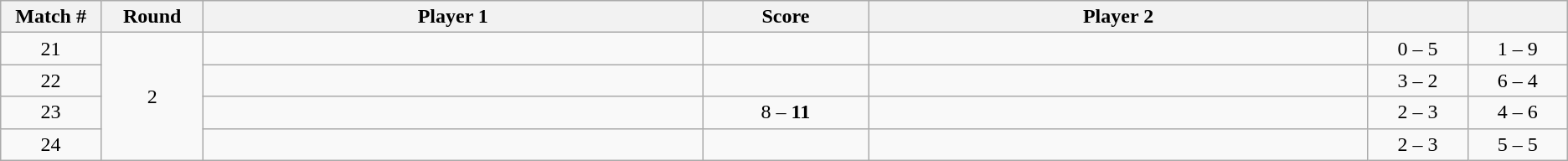<table class="wikitable">
<tr>
<th width="2%">Match #</th>
<th width="2%">Round</th>
<th width="15%">Player 1</th>
<th width="5%">Score</th>
<th width="15%">Player 2</th>
<th width="3%"></th>
<th width="3%"></th>
</tr>
<tr style=text-align:center;"background:#;">
<td>21</td>
<td rowspan=4>2</td>
<td></td>
<td></td>
<td><strong></strong></td>
<td>0 – 5</td>
<td>1 – 9</td>
</tr>
<tr style=text-align:center;"background:#;">
<td>22</td>
<td><strong></strong></td>
<td></td>
<td></td>
<td>3 – 2</td>
<td>6 – 4</td>
</tr>
<tr style=text-align:center;"background:#;">
<td>23</td>
<td></td>
<td>8 – <strong>11</strong></td>
<td><strong></strong></td>
<td>2 – 3</td>
<td>4 – 6</td>
</tr>
<tr style=text-align:center;"background:#;">
<td>24</td>
<td><strong></strong></td>
<td></td>
<td></td>
<td>2 – 3</td>
<td>5 – 5</td>
</tr>
</table>
